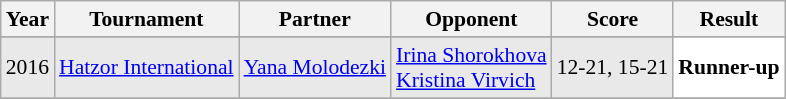<table class="sortable wikitable" style="font-size: 90%;">
<tr>
<th>Year</th>
<th>Tournament</th>
<th>Partner</th>
<th>Opponent</th>
<th>Score</th>
<th>Result</th>
</tr>
<tr>
</tr>
<tr style="background:#E9E9E9">
<td align="center">2016</td>
<td align="left"><a href='#'>Hatzor International</a></td>
<td align="left"> <a href='#'>Yana Molodezki</a></td>
<td align="left"> <a href='#'>Irina Shorokhova</a><br> <a href='#'>Kristina Virvich</a></td>
<td align="left">12-21, 15-21</td>
<td style="text-align:left; background:white"> <strong>Runner-up</strong></td>
</tr>
<tr>
</tr>
</table>
